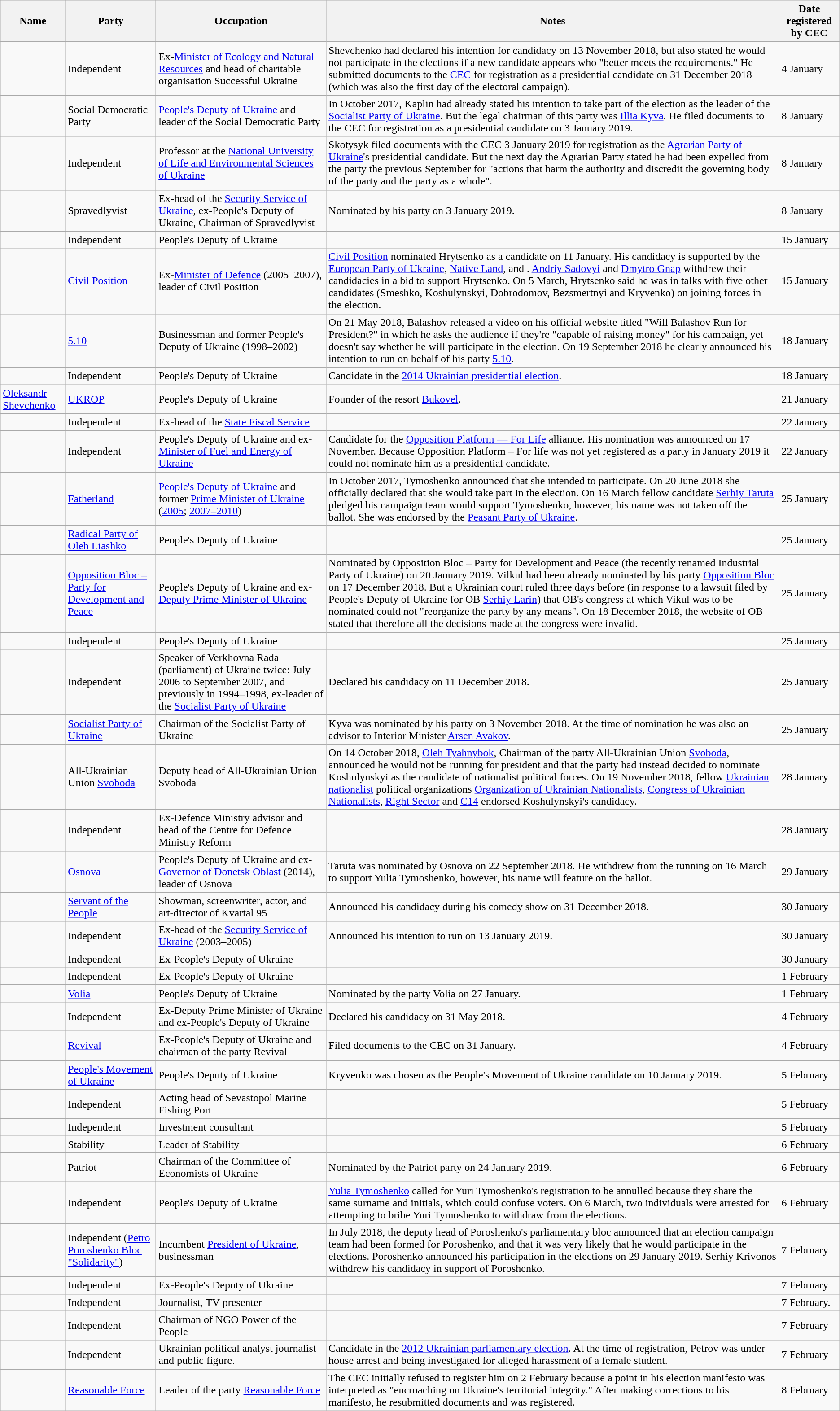<table class="wikitable sortable">
<tr>
<th>Name</th>
<th>Party</th>
<th>Occupation</th>
<th>Notes</th>
<th>Date registered by CEC</th>
</tr>
<tr>
<td></td>
<td>Independent</td>
<td>Ex-<a href='#'>Minister of Ecology and Natural Resources</a> and head of charitable organisation Successful Ukraine</td>
<td>Shevchenko had declared his intention for candidacy on 13 November 2018, but also stated he would not participate in the elections if a new candidate appears who "better meets the requirements." He submitted documents to the <a href='#'>CEC</a> for registration as a presidential candidate on 31 December 2018 (which was also the first day of the electoral campaign).</td>
<td>4 January</td>
</tr>
<tr>
<td></td>
<td>Social Democratic Party</td>
<td><a href='#'>People's Deputy of Ukraine</a> and leader of the Social Democratic Party</td>
<td>In October 2017, Kaplin had already stated his intention to take part of the election as the leader of the <a href='#'>Socialist Party of Ukraine</a>. But the legal chairman of this party was <a href='#'>Illia Kyva</a>. He filed documents to the CEC for registration as a presidential candidate on 3 January 2019.</td>
<td>8 January</td>
</tr>
<tr>
<td></td>
<td>Independent</td>
<td>Professor at the <a href='#'>National University of Life and Environmental Sciences of Ukraine</a></td>
<td>Skotysyk filed documents with the CEC 3 January 2019 for registration as the <a href='#'>Agrarian Party of Ukraine</a>'s presidential candidate. But the next day the Agrarian Party stated he had been expelled from the party the previous September for "actions that harm the authority and discredit the governing body of the party and the party as a whole".</td>
<td>8 January</td>
</tr>
<tr>
<td></td>
<td>Spravedlyvist</td>
<td>Ex-head of the <a href='#'>Security Service of Ukraine</a>, ex-People's Deputy of Ukraine, Chairman of Spravedlyvist</td>
<td>Nominated by his party on 3 January 2019.</td>
<td>8 January</td>
</tr>
<tr>
<td></td>
<td>Independent</td>
<td>People's Deputy of Ukraine</td>
<td></td>
<td>15 January</td>
</tr>
<tr>
<td></td>
<td><a href='#'>Civil Position</a></td>
<td>Ex-<a href='#'>Minister of Defence</a> (2005–2007), leader of Civil Position</td>
<td><a href='#'>Civil Position</a> nominated Hrytsenko as a candidate on 11 January. His candidacy is supported by the <a href='#'>European Party of Ukraine</a>, <a href='#'>Native Land</a>,  and . <a href='#'>Andriy Sadovyi</a> and <a href='#'>Dmytro Gnap</a> withdrew their candidacies in a bid to support Hrytsenko. On 5 March, Hrytsenko said he was in talks with five other candidates (Smeshko, Koshulynskyi, Dobrodomov, Bezsmertnyi and Kryvenko) on joining forces in the election.</td>
<td>15 January</td>
</tr>
<tr>
<td></td>
<td><a href='#'>5.10</a></td>
<td>Businessman and former People's Deputy of Ukraine (1998–2002)</td>
<td>On 21 May 2018, Balashov released a video on his official website titled "Will Balashov Run for President?" in which he asks the audience if they're "capable of raising money" for his campaign, yet doesn't say whether he will participate in the election. On 19 September 2018 he clearly announced his intention to run on behalf of his party <a href='#'>5.10</a>.</td>
<td>18 January</td>
</tr>
<tr>
<td></td>
<td>Independent</td>
<td>People's Deputy of Ukraine</td>
<td>Candidate in the <a href='#'>2014 Ukrainian presidential election</a>.</td>
<td>18 January</td>
</tr>
<tr>
<td><a href='#'>Oleksandr Shevchenko</a></td>
<td><a href='#'>UKROP</a></td>
<td>People's Deputy of Ukraine</td>
<td>Founder of the resort <a href='#'>Bukovel</a>.</td>
<td>21 January</td>
</tr>
<tr>
<td></td>
<td>Independent</td>
<td>Ex-head of the <a href='#'>State Fiscal Service</a></td>
<td></td>
<td>22 January</td>
</tr>
<tr>
<td></td>
<td>Independent</td>
<td>People's Deputy of Ukraine and ex-<a href='#'>Minister of Fuel and Energy of Ukraine</a></td>
<td>Candidate for the <a href='#'>Opposition Platform — For Life</a> alliance. His nomination was announced on 17 November. Because Opposition Platform – For life was not yet registered as a party in January 2019 it could not nominate him as a presidential candidate.</td>
<td>22 January</td>
</tr>
<tr>
<td></td>
<td><a href='#'>Fatherland</a></td>
<td><a href='#'>People's Deputy of Ukraine</a> and former <a href='#'>Prime Minister of Ukraine</a> (<a href='#'>2005</a>; <a href='#'>2007–2010</a>)</td>
<td>In October 2017, Tymoshenko announced that she intended to participate. On 20 June 2018 she officially declared that she would take part in the election. On 16 March fellow candidate <a href='#'>Serhiy Taruta</a> pledged his campaign team would support Tymoshenko, however, his name was not taken off the ballot. She was endorsed by the <a href='#'>Peasant Party of Ukraine</a>.</td>
<td>25 January</td>
</tr>
<tr>
<td></td>
<td><a href='#'>Radical Party of Oleh Liashko</a></td>
<td>People's Deputy of Ukraine</td>
<td></td>
<td>25 January</td>
</tr>
<tr>
<td></td>
<td><a href='#'>Opposition Bloc – Party for Development and Peace</a></td>
<td>People's Deputy of Ukraine and ex-<a href='#'>Deputy Prime Minister of Ukraine</a></td>
<td>Nominated by Opposition Bloc – Party for Development and Peace (the recently renamed Industrial Party of Ukraine) on 20 January 2019. Vilkul had been already nominated by his party <a href='#'>Opposition Bloc</a> on 17 December 2018. But a Ukrainian court ruled three days before (in response to a lawsuit filed by People's Deputy of Ukraine for OB <a href='#'>Serhiy Larin</a>) that OB's congress at which Vikul was to be nominated could not "reorganize the party by any means". On 18 December 2018, the website of OB stated that therefore all the decisions made at the congress were invalid.</td>
<td>25 January</td>
</tr>
<tr>
<td></td>
<td>Independent</td>
<td>People's Deputy of Ukraine</td>
<td></td>
<td>25 January</td>
</tr>
<tr>
<td></td>
<td>Independent</td>
<td>Speaker of Verkhovna Rada (parliament) of Ukraine twice: July 2006 to September 2007, and previously in 1994–1998, ex-leader of the <a href='#'>Socialist Party of Ukraine</a></td>
<td>Declared his candidacy on 11 December 2018.</td>
<td>25 January</td>
</tr>
<tr>
<td></td>
<td><a href='#'>Socialist Party of Ukraine</a></td>
<td>Chairman of the Socialist Party of Ukraine</td>
<td>Kyva was nominated by his party on 3 November 2018. At the time of nomination he was also an advisor to Interior Minister <a href='#'>Arsen Avakov</a>.</td>
<td>25 January</td>
</tr>
<tr>
<td></td>
<td>All-Ukrainian Union <a href='#'>Svoboda</a></td>
<td>Deputy head of All-Ukrainian Union Svoboda</td>
<td>On 14 October 2018, <a href='#'>Oleh Tyahnybok</a>, Chairman of the party All-Ukrainian Union <a href='#'>Svoboda</a>, announced he would not be running for president and that the party had instead decided to nominate Koshulynskyi as the candidate of nationalist political forces. On 19 November 2018, fellow <a href='#'>Ukrainian nationalist</a> political organizations <a href='#'>Organization of Ukrainian Nationalists</a>, <a href='#'>Congress of Ukrainian Nationalists</a>, <a href='#'>Right Sector</a> and <a href='#'>C14</a> endorsed Koshulynskyi's candidacy.</td>
<td>28 January</td>
</tr>
<tr>
<td></td>
<td>Independent</td>
<td>Ex-Defence Ministry advisor and head of the Centre for Defence Ministry Reform</td>
<td></td>
<td>28 January</td>
</tr>
<tr>
<td></td>
<td><a href='#'>Osnova</a></td>
<td>People's Deputy of Ukraine and ex-<a href='#'>Governor of Donetsk Oblast</a> (2014), leader of Osnova</td>
<td>Taruta was nominated by Osnova on 22 September 2018. He withdrew from the running on 16 March to support Yulia Tymoshenko, however, his name will feature on the ballot.</td>
<td>29 January</td>
</tr>
<tr>
<td></td>
<td><a href='#'>Servant of the People</a></td>
<td>Showman, screenwriter, actor, and art-director of Kvartal 95</td>
<td>Announced his candidacy during his comedy show on 31 December 2018.</td>
<td>30 January</td>
</tr>
<tr>
<td></td>
<td>Independent</td>
<td>Ex-head of the <a href='#'>Security Service of Ukraine</a> (2003–2005)</td>
<td>Announced his intention to run on 13 January 2019.</td>
<td>30 January</td>
</tr>
<tr>
<td></td>
<td>Independent</td>
<td>Ex-People's Deputy of Ukraine</td>
<td></td>
<td>30 January</td>
</tr>
<tr>
<td></td>
<td>Independent</td>
<td>Ex-People's Deputy of Ukraine</td>
<td></td>
<td>1 February</td>
</tr>
<tr>
<td></td>
<td><a href='#'>Volia</a></td>
<td>People's Deputy of Ukraine</td>
<td>Nominated by the party Volia on 27 January.</td>
<td>1 February</td>
</tr>
<tr>
<td></td>
<td>Independent</td>
<td>Ex-Deputy Prime Minister of Ukraine and ex-People's Deputy of Ukraine</td>
<td>Declared his candidacy on 31 May 2018.</td>
<td>4 February</td>
</tr>
<tr>
<td></td>
<td><a href='#'>Revival</a></td>
<td>Ex-People's Deputy of Ukraine and chairman of the party Revival</td>
<td>Filed documents to the CEC on 31 January.</td>
<td>4 February</td>
</tr>
<tr>
<td></td>
<td><a href='#'>People's Movement of Ukraine</a></td>
<td>People's Deputy of Ukraine</td>
<td>Kryvenko was chosen as the People's Movement of Ukraine candidate on 10 January 2019.</td>
<td>5 February</td>
</tr>
<tr>
<td></td>
<td>Independent</td>
<td>Acting head of Sevastopol Marine Fishing Port</td>
<td></td>
<td>5 February</td>
</tr>
<tr>
<td></td>
<td>Independent</td>
<td>Investment consultant</td>
<td></td>
<td>5 February</td>
</tr>
<tr>
<td></td>
<td>Stability</td>
<td>Leader of Stability</td>
<td></td>
<td>6 February</td>
</tr>
<tr>
<td></td>
<td>Patriot</td>
<td>Chairman of the Committee of Economists of Ukraine</td>
<td>Nominated by the Patriot party on 24 January 2019.</td>
<td>6 February</td>
</tr>
<tr>
<td></td>
<td>Independent</td>
<td>People's Deputy of Ukraine</td>
<td><a href='#'>Yulia Tymoshenko</a> called for Yuri Tymoshenko's registration to be annulled because they share the same surname and initials, which could confuse voters. On 6 March, two individuals were arrested for attempting to bribe Yuri Tymoshenko to withdraw from the elections.</td>
<td>6 February</td>
</tr>
<tr>
<td></td>
<td>Independent (<a href='#'>Petro Poroshenko Bloc "Solidarity"</a>)</td>
<td>Incumbent <a href='#'>President of Ukraine</a>, businessman</td>
<td>In July 2018, the deputy head of Poroshenko's parliamentary bloc announced that an election campaign team had been formed for Poroshenko, and that it was very likely that he would participate in the elections. Poroshenko announced his participation in the elections on 29 January 2019. Serhiy Krivonos withdrew his candidacy in support of Poroshenko.</td>
<td>7 February</td>
</tr>
<tr>
<td></td>
<td>Independent</td>
<td>Ex-People's Deputy of Ukraine</td>
<td></td>
<td>7 February</td>
</tr>
<tr>
<td></td>
<td>Independent</td>
<td>Journalist, TV presenter</td>
<td></td>
<td>7 February.</td>
</tr>
<tr>
<td></td>
<td>Independent</td>
<td>Chairman of NGO Power of the People</td>
<td></td>
<td>7 February</td>
</tr>
<tr>
<td></td>
<td>Independent</td>
<td>Ukrainian political analyst journalist and public figure.</td>
<td>Candidate in the <a href='#'>2012 Ukrainian parliamentary election</a>. At the time of registration, Petrov was under house arrest and being investigated for alleged harassment of a female student.</td>
<td>7 February</td>
</tr>
<tr>
<td></td>
<td><a href='#'>Reasonable Force</a></td>
<td>Leader of the party <a href='#'>Reasonable Force</a></td>
<td>The CEC initially refused to register him on 2 February because a point in his election manifesto was interpreted as "encroaching on Ukraine's territorial integrity." After making corrections to his manifesto, he resubmitted documents and was registered.</td>
<td>8 February</td>
</tr>
</table>
